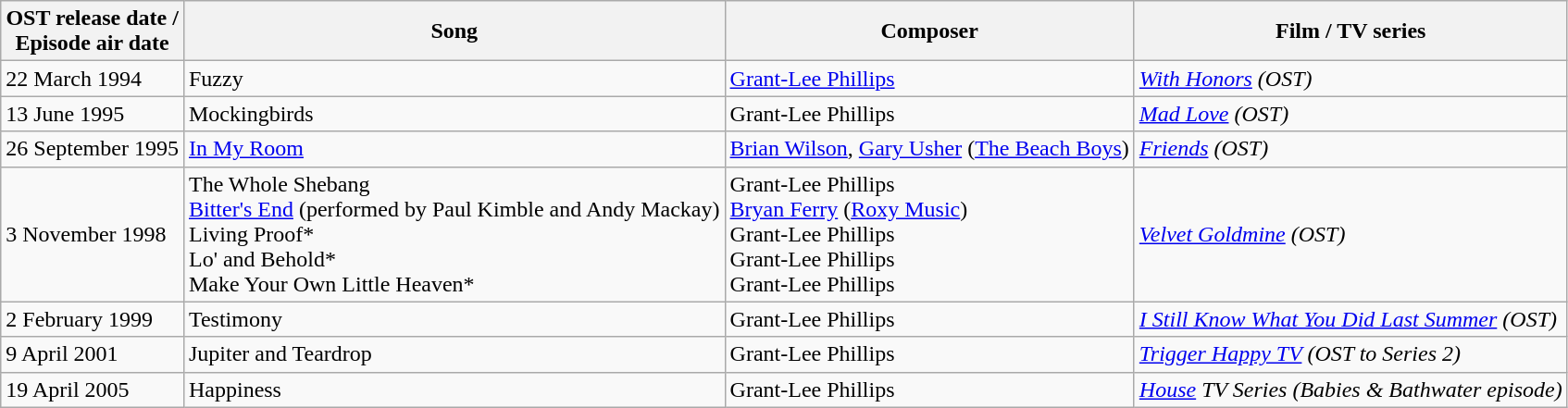<table class="wikitable">
<tr>
<th>OST release date /<br>Episode air date</th>
<th>Song</th>
<th>Composer</th>
<th>Film / TV series</th>
</tr>
<tr>
<td>22 March 1994</td>
<td>Fuzzy</td>
<td><a href='#'>Grant-Lee Phillips</a></td>
<td><a href='#'><em>With Honors</em></a> <em>(OST)</em></td>
</tr>
<tr>
<td>13 June 1995</td>
<td>Mockingbirds</td>
<td>Grant-Lee Phillips</td>
<td><a href='#'><em>Mad Love</em></a> <em>(OST)</em></td>
</tr>
<tr>
<td>26 September 1995</td>
<td><a href='#'>In My Room</a></td>
<td><a href='#'>Brian Wilson</a>, <a href='#'>Gary Usher</a> (<a href='#'>The Beach Boys</a>)</td>
<td><em><a href='#'>Friends</a></em> <em>(OST)</em></td>
</tr>
<tr>
<td>3 November 1998</td>
<td>The Whole Shebang<br><a href='#'>Bitter's End</a> (performed by Paul Kimble and Andy Mackay)<br>Living Proof*<br>Lo' and Behold*<br>Make Your Own Little Heaven*</td>
<td>Grant-Lee Phillips<br><a href='#'>Bryan Ferry</a> (<a href='#'>Roxy Music</a>)<br>Grant-Lee Phillips<br>Grant-Lee Phillips<br>Grant-Lee Phillips</td>
<td><em><a href='#'>Velvet Goldmine</a></em> <em>(OST)</em></td>
</tr>
<tr>
<td>2 February 1999</td>
<td>Testimony</td>
<td>Grant-Lee Phillips</td>
<td><em><a href='#'>I Still Know What You Did Last Summer</a></em> <em>(OST)</em></td>
</tr>
<tr>
<td>9 April 2001</td>
<td>Jupiter and Teardrop</td>
<td>Grant-Lee Phillips</td>
<td><em><a href='#'>Trigger Happy TV</a> (OST to Series 2)</em></td>
</tr>
<tr>
<td>19 April 2005</td>
<td>Happiness</td>
<td>Grant-Lee Phillips</td>
<td><em><a href='#'>House</a> TV Series (Babies & Bathwater episode)</em></td>
</tr>
</table>
